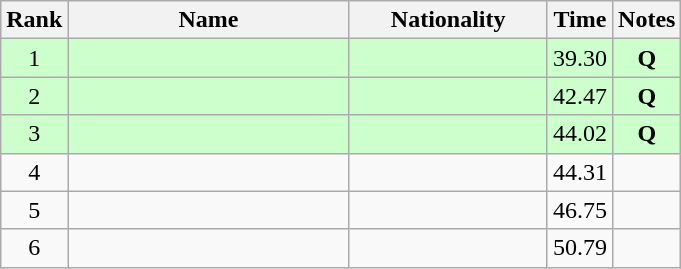<table class="wikitable sortable" style="text-align:center">
<tr>
<th>Rank</th>
<th style="width:180px">Name</th>
<th style="width:125px">Nationality</th>
<th>Time</th>
<th>Notes</th>
</tr>
<tr style="background:#cfc;">
<td>1</td>
<td style="text-align:left;"></td>
<td style="text-align:left;"></td>
<td>39.30</td>
<td><strong>Q</strong></td>
</tr>
<tr style="background:#cfc;">
<td>2</td>
<td style="text-align:left;"></td>
<td style="text-align:left;"></td>
<td>42.47</td>
<td><strong>Q</strong></td>
</tr>
<tr style="background:#cfc;">
<td>3</td>
<td style="text-align:left;"></td>
<td style="text-align:left;"></td>
<td>44.02</td>
<td><strong>Q</strong></td>
</tr>
<tr>
<td>4</td>
<td style="text-align:left;"></td>
<td style="text-align:left;"></td>
<td>44.31</td>
<td></td>
</tr>
<tr>
<td>5</td>
<td style="text-align:left;"></td>
<td style="text-align:left;"></td>
<td>46.75</td>
<td></td>
</tr>
<tr>
<td>6</td>
<td style="text-align:left;"></td>
<td style="text-align:left;"></td>
<td>50.79</td>
<td></td>
</tr>
</table>
